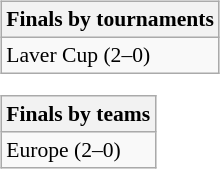<table>
<tr valign=top>
<td><br><table class="wikitable" style=font-size:90%>
<tr>
<th>Finals by tournaments</th>
</tr>
<tr>
<td>Laver Cup (2–0)</td>
</tr>
</table>
<table class="wikitable" style=font-size:90%>
<tr>
<th>Finals by teams</th>
</tr>
<tr>
<td>Europe (2–0)</td>
</tr>
</table>
</td>
</tr>
</table>
